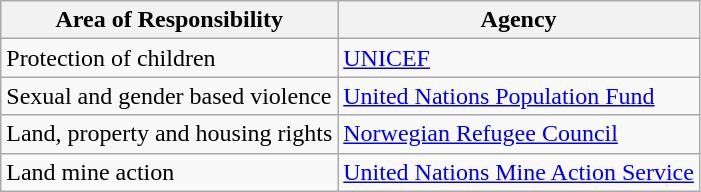<table class="wikitable">
<tr>
<th>Area of Responsibility</th>
<th>Agency</th>
</tr>
<tr>
<td>Protection of children</td>
<td><a href='#'>UNICEF</a></td>
</tr>
<tr>
<td>Sexual and gender based violence</td>
<td><a href='#'>United Nations Population Fund</a></td>
</tr>
<tr>
<td>Land, property and housing rights</td>
<td><a href='#'>Norwegian Refugee Council</a></td>
</tr>
<tr>
<td>Land mine action</td>
<td><a href='#'>United Nations Mine Action Service</a></td>
</tr>
</table>
